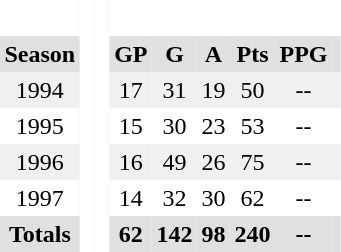<table BORDER="0" CELLPADDING="3" CELLSPACING="0">
<tr ALIGN="center" bgcolor="#e0e0e0">
<th colspan="1" bgcolor="#ffffff"> </th>
<th rowspan="99" bgcolor="#ffffff"> </th>
<th rowspan="99" bgcolor="#ffffff"> </th>
</tr>
<tr ALIGN="center" bgcolor="#e0e0e0">
<th>Season</th>
<th>GP</th>
<th>G</th>
<th>A</th>
<th>Pts</th>
<th>PPG</th>
<th></th>
</tr>
<tr ALIGN="center" bgcolor="#f0f0f0">
<td>1994</td>
<td>17</td>
<td>31</td>
<td>19</td>
<td>50</td>
<td>--</td>
<td></td>
</tr>
<tr ALIGN="center">
<td>1995</td>
<td>15</td>
<td>30</td>
<td>23</td>
<td>53</td>
<td>--</td>
<td></td>
</tr>
<tr ALIGN="center" bgcolor="#f0f0f0">
<td>1996</td>
<td>16</td>
<td>49</td>
<td>26</td>
<td>75</td>
<td>--</td>
<td></td>
</tr>
<tr ALIGN="center">
<td>1997</td>
<td>14</td>
<td>32</td>
<td>30</td>
<td>62</td>
<td>--</td>
<td></td>
</tr>
<tr ALIGN="center" bgcolor="#e0e0e0">
<th colspan="1.5">Totals</th>
<th>62</th>
<th>142</th>
<th>98</th>
<th>240</th>
<th>--</th>
<th></th>
</tr>
</table>
